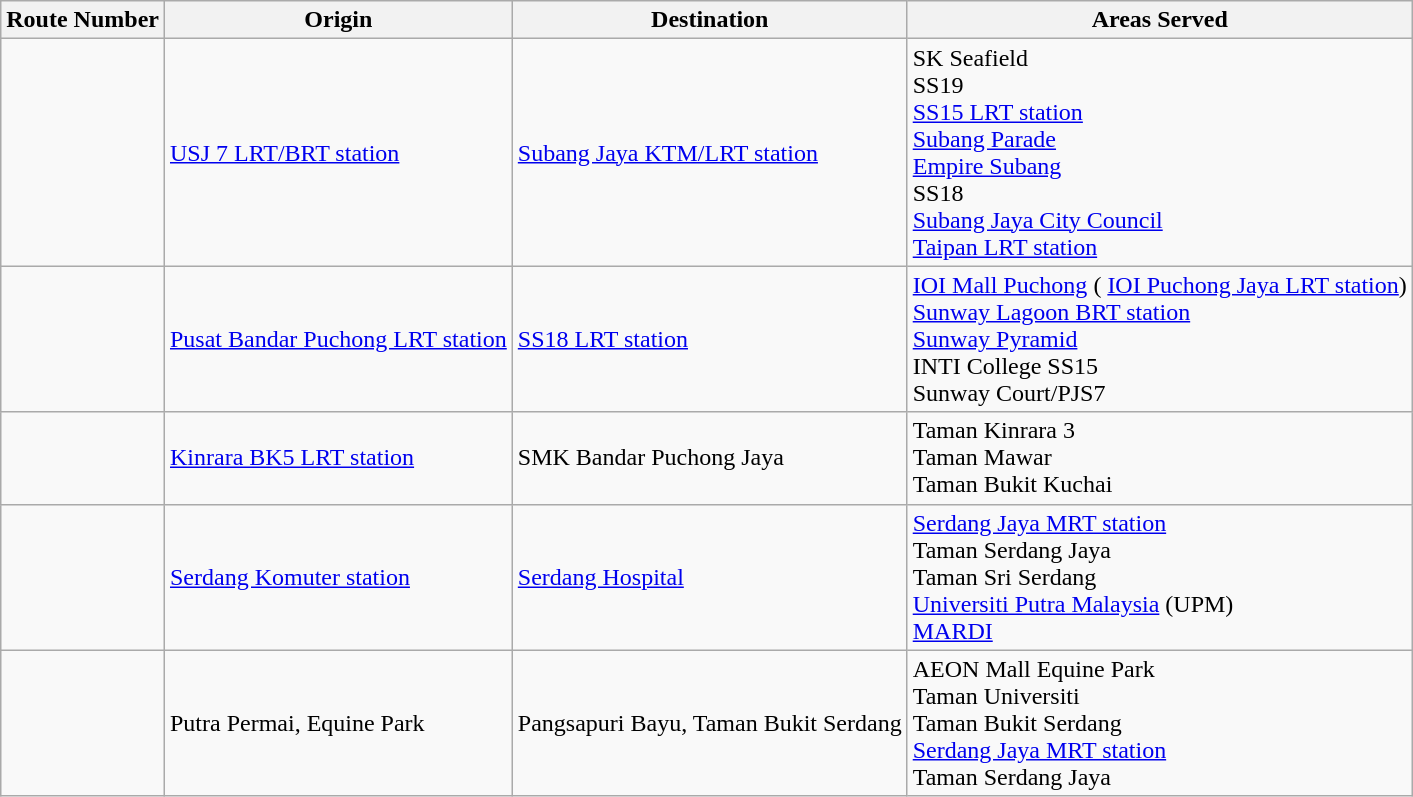<table class="wikitable">
<tr>
<th>Route Number</th>
<th>Origin</th>
<th>Destination</th>
<th>Areas Served</th>
</tr>
<tr>
<td></td>
<td>  <a href='#'>USJ 7 LRT/BRT station</a></td>
<td>  <a href='#'>Subang Jaya KTM/LRT station</a></td>
<td>SK Seafield<br>SS19<br> <a href='#'>SS15 LRT station</a><br><a href='#'>Subang Parade</a><br><a href='#'>Empire Subang</a><br>SS18<br><a href='#'>Subang Jaya City Council</a><br> <a href='#'>Taipan LRT station</a></td>
</tr>
<tr>
<td></td>
<td> <a href='#'>Pusat Bandar Puchong LRT station</a></td>
<td> <a href='#'>SS18 LRT station</a></td>
<td><a href='#'>IOI Mall Puchong</a> ( <a href='#'>IOI Puchong Jaya LRT station</a>)<br> <a href='#'>Sunway Lagoon BRT station</a><br><a href='#'>Sunway Pyramid</a><br>INTI College SS15<br>Sunway Court/PJS7</td>
</tr>
<tr>
<td></td>
<td> <a href='#'>Kinrara BK5 LRT station</a></td>
<td>SMK Bandar Puchong Jaya</td>
<td>Taman Kinrara 3<br>Taman Mawar<br>Taman Bukit Kuchai<br></td>
</tr>
<tr>
<td></td>
<td> <a href='#'>Serdang Komuter station</a></td>
<td><a href='#'>Serdang Hospital</a></td>
<td> <a href='#'>Serdang Jaya MRT station</a><br>Taman Serdang Jaya<br>Taman Sri Serdang<br><a href='#'>Universiti Putra Malaysia</a> (UPM)<br><a href='#'>MARDI</a></td>
</tr>
<tr>
<td></td>
<td>Putra Permai, Equine Park</td>
<td>Pangsapuri Bayu, Taman Bukit Serdang</td>
<td>AEON Mall Equine Park<br>Taman Universiti<br>Taman Bukit Serdang<br> <a href='#'>Serdang Jaya MRT station</a><br>Taman Serdang Jaya</td>
</tr>
</table>
